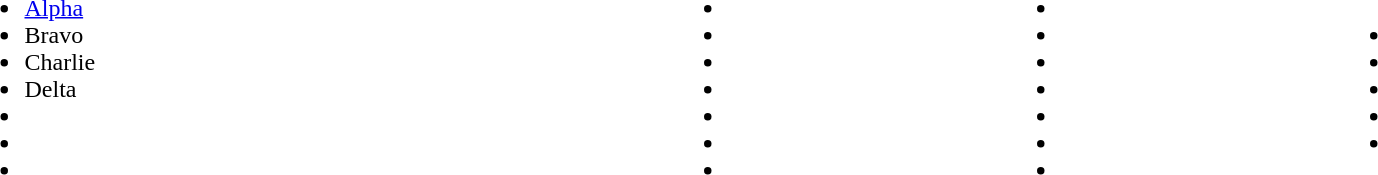<table width="90%">
<tr>
<td><br><ul><li><a href='#'>Alpha</a></li><li>Bravo</li><li>Charlie</li><li>Delta</li><li></li><li></li><li></li></ul></td>
<td><br><ul><li></li><li></li><li></li><li></li><li></li><li></li><li></li></ul></td>
<td><br><ul><li></li><li></li><li></li><li></li><li></li><li></li><li></li></ul></td>
<td><br><ul><li></li><li></li><li></li><li></li><li></li></ul></td>
</tr>
</table>
